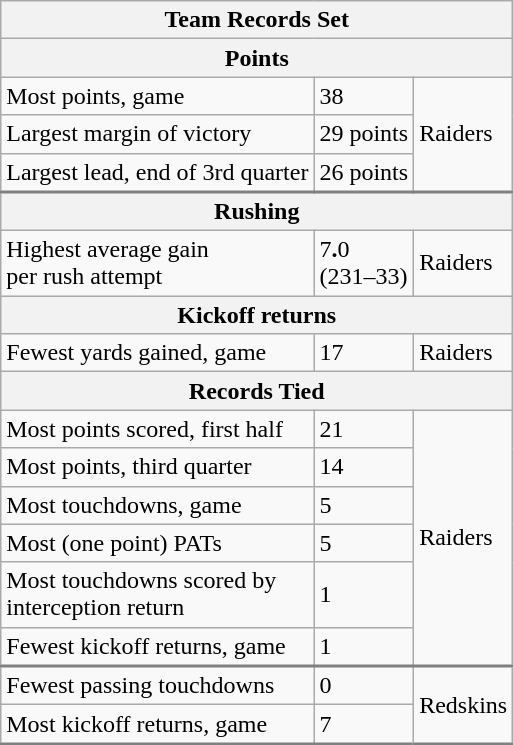<table class="wikitable">
<tr>
<th colspan=3>Team Records Set</th>
</tr>
<tr>
<th colspan=3>Points</th>
</tr>
<tr>
<td>Most points, game</td>
<td>38</td>
<td rowspan=3>Raiders</td>
</tr>
<tr>
<td>Largest margin of victory</td>
<td>29 points</td>
</tr>
<tr style="border-bottom: 2px solid gray">
<td>Largest lead, end of 3rd quarter</td>
<td>26 points</td>
</tr>
<tr>
<th colspan=3>Rushing</th>
</tr>
<tr>
<td>Highest average gain<br> per rush attempt</td>
<td>7<strong>.</strong>0 <br> (231–33)</td>
<td>Raiders</td>
</tr>
<tr>
<th colspan=3>Kickoff returns</th>
</tr>
<tr>
<td>Fewest yards gained, game</td>
<td>17</td>
<td>Raiders</td>
</tr>
<tr>
<th colspan=3>Records Tied</th>
</tr>
<tr>
<td>Most points scored, first half</td>
<td>21</td>
<td rowspan=6>Raiders</td>
</tr>
<tr>
<td>Most points, third quarter</td>
<td>14</td>
</tr>
<tr>
<td>Most touchdowns, game</td>
<td>5</td>
</tr>
<tr>
<td>Most (one point) PATs</td>
<td>5</td>
</tr>
<tr>
<td>Most touchdowns scored by<br>interception return</td>
<td>1</td>
</tr>
<tr style="border-bottom: 2px solid gray">
<td>Fewest kickoff returns, game</td>
<td>1</td>
</tr>
<tr>
<td>Fewest passing touchdowns</td>
<td>0</td>
<td style="border-bottom: 2px solid gray" rowspan=2>Redskins</td>
</tr>
<tr style="border-bottom: 2px solid gray">
<td>Most kickoff returns, game</td>
<td>7</td>
</tr>
</table>
